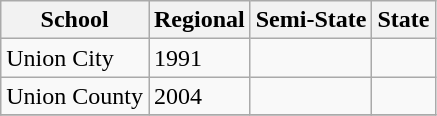<table class="wikitable">
<tr>
<th>School</th>
<th>Regional</th>
<th>Semi-State</th>
<th>State</th>
</tr>
<tr>
<td>Union City</td>
<td>1991</td>
<td></td>
<td></td>
</tr>
<tr>
<td>Union County</td>
<td>2004</td>
<td></td>
<td></td>
</tr>
<tr>
</tr>
</table>
